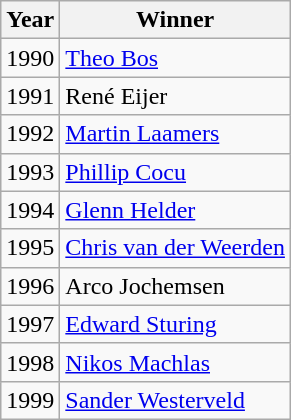<table class="wikitable" style="display:inline-table; margin-right:1em">
<tr>
<th>Year</th>
<th>Winner</th>
</tr>
<tr>
<td>1990</td>
<td> <a href='#'>Theo Bos</a></td>
</tr>
<tr>
<td>1991</td>
<td> 	René Eijer</td>
</tr>
<tr>
<td>1992</td>
<td> <a href='#'>Martin Laamers</a></td>
</tr>
<tr>
<td>1993</td>
<td> <a href='#'>Phillip Cocu</a></td>
</tr>
<tr>
<td>1994</td>
<td> <a href='#'>Glenn Helder</a></td>
</tr>
<tr>
<td>1995</td>
<td> <a href='#'>Chris van der Weerden</a></td>
</tr>
<tr>
<td>1996</td>
<td> Arco Jochemsen</td>
</tr>
<tr>
<td>1997</td>
<td> <a href='#'>Edward Sturing</a></td>
</tr>
<tr>
<td>1998</td>
<td> <a href='#'>Nikos Machlas</a></td>
</tr>
<tr>
<td>1999</td>
<td> <a href='#'>Sander Westerveld</a></td>
</tr>
</table>
